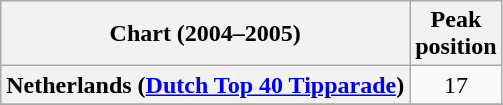<table class="wikitable sortable plainrowheaders" style="text-align:center">
<tr>
<th>Chart (2004–2005)</th>
<th>Peak<br>position</th>
</tr>
<tr>
<th scope="row">Netherlands (<a href='#'>Dutch Top 40 Tipparade</a>)</th>
<td>17</td>
</tr>
<tr>
</tr>
<tr>
</tr>
<tr>
</tr>
<tr>
</tr>
<tr>
</tr>
</table>
